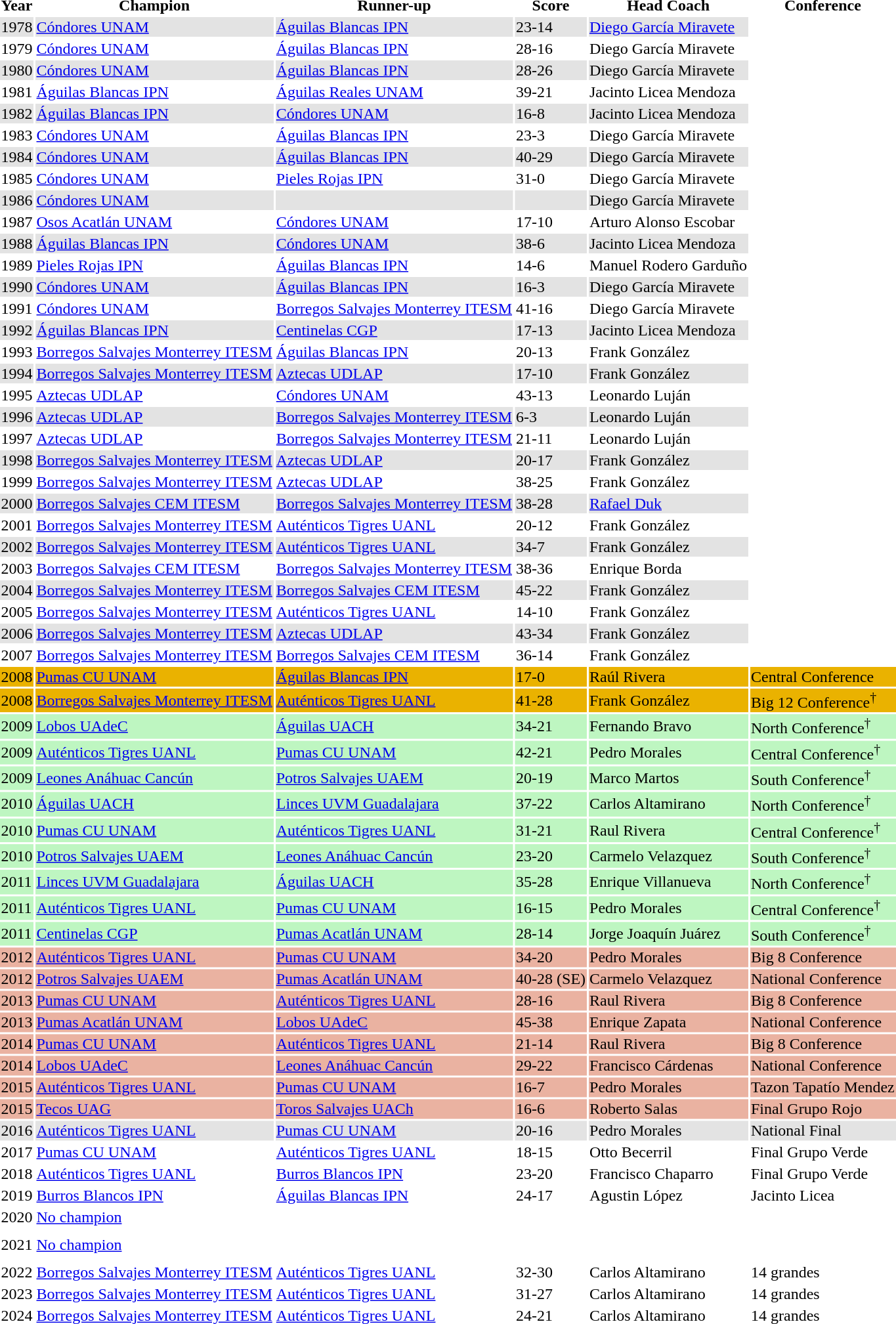<table class="toccolours sortable">
<tr>
<th>Year</th>
<th>Champion</th>
<th>Runner-up</th>
<th>Score</th>
<th>Head Coach</th>
<th>Conference</th>
</tr>
<tr style="background: #e3e3e3;">
<td>1978</td>
<td><a href='#'>Cóndores UNAM</a></td>
<td><a href='#'>Águilas Blancas IPN</a></td>
<td>23-14</td>
<td><a href='#'>Diego García Miravete</a></td>
</tr>
<tr>
<td>1979</td>
<td><a href='#'>Cóndores UNAM</a></td>
<td><a href='#'>Águilas Blancas IPN</a></td>
<td>28-16</td>
<td>Diego García Miravete</td>
</tr>
<tr style="background: #e3e3e3;">
<td>1980</td>
<td><a href='#'>Cóndores UNAM</a></td>
<td><a href='#'>Águilas Blancas IPN</a></td>
<td>28-26</td>
<td>Diego García Miravete</td>
</tr>
<tr>
<td>1981</td>
<td><a href='#'>Águilas Blancas IPN</a></td>
<td><a href='#'>Águilas Reales UNAM</a></td>
<td>39-21</td>
<td>Jacinto Licea Mendoza</td>
</tr>
<tr style="background: #e3e3e3;">
<td>1982</td>
<td><a href='#'>Águilas Blancas IPN</a></td>
<td><a href='#'>Cóndores UNAM</a></td>
<td>16-8</td>
<td>Jacinto Licea Mendoza</td>
</tr>
<tr>
<td>1983</td>
<td><a href='#'>Cóndores UNAM</a></td>
<td><a href='#'>Águilas Blancas IPN</a></td>
<td>23-3</td>
<td>Diego García Miravete</td>
</tr>
<tr style="background: #e3e3e3;">
<td>1984</td>
<td><a href='#'>Cóndores UNAM</a></td>
<td><a href='#'>Águilas Blancas IPN</a></td>
<td>40-29</td>
<td>Diego García Miravete</td>
</tr>
<tr>
<td>1985</td>
<td><a href='#'>Cóndores UNAM</a></td>
<td><a href='#'>Pieles Rojas IPN</a></td>
<td>31-0</td>
<td>Diego García Miravete</td>
</tr>
<tr style="background: #e3e3e3;">
<td>1986</td>
<td><a href='#'>Cóndores UNAM</a></td>
<td></td>
<td></td>
<td>Diego García Miravete</td>
</tr>
<tr>
<td>1987</td>
<td><a href='#'>Osos Acatlán UNAM</a></td>
<td><a href='#'>Cóndores UNAM</a></td>
<td>17-10</td>
<td>Arturo Alonso Escobar</td>
</tr>
<tr style="background: #e3e3e3;">
<td>1988</td>
<td><a href='#'>Águilas Blancas IPN</a></td>
<td><a href='#'>Cóndores UNAM</a></td>
<td>38-6</td>
<td>Jacinto Licea Mendoza</td>
</tr>
<tr>
<td>1989</td>
<td><a href='#'>Pieles Rojas IPN</a></td>
<td><a href='#'>Águilas Blancas IPN</a></td>
<td>14-6</td>
<td>Manuel Rodero Garduño</td>
</tr>
<tr style="background: #e3e3e3;">
<td>1990</td>
<td><a href='#'>Cóndores UNAM</a></td>
<td><a href='#'>Águilas Blancas IPN</a></td>
<td>16-3</td>
<td>Diego García Miravete</td>
</tr>
<tr>
<td>1991</td>
<td><a href='#'>Cóndores UNAM</a></td>
<td><a href='#'>Borregos Salvajes Monterrey ITESM</a></td>
<td>41-16</td>
<td>Diego García Miravete</td>
</tr>
<tr style="background: #e3e3e3;">
<td>1992</td>
<td><a href='#'>Águilas Blancas IPN</a></td>
<td><a href='#'>Centinelas CGP</a></td>
<td>17-13</td>
<td>Jacinto Licea Mendoza</td>
</tr>
<tr>
<td>1993</td>
<td><a href='#'>Borregos Salvajes Monterrey ITESM</a></td>
<td><a href='#'>Águilas Blancas IPN</a></td>
<td>20-13</td>
<td>Frank González</td>
</tr>
<tr style="background: #e3e3e3;">
<td>1994</td>
<td><a href='#'>Borregos Salvajes Monterrey ITESM</a></td>
<td><a href='#'>Aztecas UDLAP</a></td>
<td>17-10</td>
<td>Frank González</td>
</tr>
<tr>
<td>1995</td>
<td><a href='#'>Aztecas UDLAP</a></td>
<td><a href='#'>Cóndores UNAM</a></td>
<td>43-13</td>
<td>Leonardo Luján</td>
</tr>
<tr style="background: #e3e3e3;">
<td>1996</td>
<td><a href='#'>Aztecas UDLAP</a></td>
<td><a href='#'>Borregos Salvajes Monterrey ITESM</a></td>
<td>6-3</td>
<td>Leonardo Luján</td>
</tr>
<tr>
<td>1997</td>
<td><a href='#'>Aztecas UDLAP</a></td>
<td><a href='#'>Borregos Salvajes Monterrey ITESM</a></td>
<td>21-11</td>
<td>Leonardo Luján</td>
</tr>
<tr style="background: #e3e3e3;">
<td>1998</td>
<td><a href='#'>Borregos Salvajes Monterrey ITESM</a></td>
<td><a href='#'>Aztecas UDLAP</a></td>
<td>20-17</td>
<td>Frank González</td>
</tr>
<tr>
<td>1999</td>
<td><a href='#'>Borregos Salvajes Monterrey ITESM</a></td>
<td><a href='#'>Aztecas UDLAP</a></td>
<td>38-25</td>
<td>Frank González</td>
</tr>
<tr style="background: #e3e3e3;">
<td>2000</td>
<td><a href='#'>Borregos Salvajes CEM ITESM</a></td>
<td><a href='#'>Borregos Salvajes Monterrey ITESM</a></td>
<td>38-28</td>
<td><a href='#'>Rafael Duk</a></td>
</tr>
<tr>
<td>2001</td>
<td><a href='#'>Borregos Salvajes Monterrey ITESM</a></td>
<td><a href='#'>Auténticos Tigres UANL</a></td>
<td>20-12</td>
<td>Frank González</td>
</tr>
<tr style="background: #e3e3e3;">
<td>2002</td>
<td><a href='#'>Borregos Salvajes Monterrey ITESM</a></td>
<td><a href='#'>Auténticos Tigres UANL</a></td>
<td>34-7</td>
<td>Frank González</td>
</tr>
<tr>
<td>2003</td>
<td><a href='#'>Borregos Salvajes CEM ITESM</a></td>
<td><a href='#'>Borregos Salvajes Monterrey ITESM</a></td>
<td>38-36</td>
<td>Enrique Borda</td>
</tr>
<tr style="background: #e3e3e3;">
<td>2004</td>
<td><a href='#'>Borregos Salvajes Monterrey ITESM</a></td>
<td><a href='#'>Borregos Salvajes CEM ITESM</a></td>
<td>45-22</td>
<td>Frank González</td>
</tr>
<tr>
<td>2005</td>
<td><a href='#'>Borregos Salvajes Monterrey ITESM</a></td>
<td><a href='#'>Auténticos Tigres UANL</a></td>
<td>14-10</td>
<td>Frank González</td>
</tr>
<tr style="background: #e3e3e3;">
<td>2006</td>
<td><a href='#'>Borregos Salvajes Monterrey ITESM</a></td>
<td><a href='#'>Aztecas UDLAP</a></td>
<td>43-34</td>
<td>Frank González</td>
</tr>
<tr>
<td>2007</td>
<td><a href='#'>Borregos Salvajes Monterrey ITESM</a></td>
<td><a href='#'>Borregos Salvajes CEM ITESM</a></td>
<td>36-14</td>
<td>Frank González</td>
</tr>
<tr style="background: #eab200;">
<td>2008</td>
<td><a href='#'>Pumas CU UNAM</a></td>
<td><a href='#'>Águilas Blancas IPN</a></td>
<td>17-0</td>
<td>Raúl Rivera</td>
<td>Central Conference</td>
</tr>
<tr style="background: #eab200;">
<td>2008</td>
<td><a href='#'>Borregos Salvajes Monterrey ITESM</a></td>
<td><a href='#'>Auténticos Tigres UANL</a></td>
<td>41-28</td>
<td>Frank González</td>
<td>Big 12 Conference<sup>†</sup></td>
</tr>
<tr style="background: #bef6c1;">
<td>2009</td>
<td><a href='#'>Lobos UAdeC</a></td>
<td><a href='#'>Águilas UACH</a></td>
<td>34-21</td>
<td>Fernando Bravo</td>
<td>North Conference<sup>†</sup></td>
</tr>
<tr style="background: #bef6c1;">
<td>2009</td>
<td><a href='#'>Auténticos Tigres UANL</a></td>
<td><a href='#'>Pumas CU UNAM</a></td>
<td>42-21</td>
<td>Pedro Morales</td>
<td>Central Conference<sup>†</sup></td>
</tr>
<tr style="background: #bef6c1;">
<td>2009</td>
<td><a href='#'>Leones Anáhuac Cancún</a></td>
<td><a href='#'>Potros Salvajes UAEM</a></td>
<td>20-19</td>
<td>Marco Martos</td>
<td>South Conference<sup>†</sup></td>
</tr>
<tr style="background: #bef6c1;">
<td>2010</td>
<td><a href='#'>Águilas UACH</a></td>
<td><a href='#'>Linces UVM Guadalajara</a></td>
<td>37-22</td>
<td>Carlos Altamirano</td>
<td>North Conference<sup>†</sup></td>
</tr>
<tr style="background: #bef6c1;">
<td>2010</td>
<td><a href='#'>Pumas CU UNAM</a></td>
<td><a href='#'>Auténticos Tigres UANL</a></td>
<td>31-21</td>
<td>Raul Rivera</td>
<td>Central Conference<sup>†</sup></td>
</tr>
<tr style="background: #bef6c1;">
<td>2010</td>
<td><a href='#'>Potros Salvajes UAEM</a></td>
<td><a href='#'>Leones Anáhuac Cancún</a></td>
<td>23-20</td>
<td>Carmelo Velazquez</td>
<td>South Conference<sup>†</sup></td>
</tr>
<tr style="background: #bef6c1;">
<td>2011</td>
<td><a href='#'>Linces UVM Guadalajara</a></td>
<td><a href='#'>Águilas UACH</a></td>
<td>35-28</td>
<td>Enrique Villanueva</td>
<td>North Conference<sup>†</sup></td>
</tr>
<tr style="background: #bef6c1;">
<td>2011</td>
<td><a href='#'>Auténticos Tigres UANL</a></td>
<td><a href='#'>Pumas CU UNAM</a></td>
<td>16-15</td>
<td>Pedro Morales</td>
<td>Central Conference<sup>†</sup></td>
</tr>
<tr style="background: #bef6c1;">
<td>2011</td>
<td><a href='#'>Centinelas CGP</a></td>
<td><a href='#'>Pumas Acatlán UNAM</a></td>
<td>28-14</td>
<td>Jorge Joaquín Juárez</td>
<td>South Conference<sup>†</sup></td>
</tr>
<tr style="background: #eab2a1;">
<td>2012</td>
<td><a href='#'>Auténticos Tigres UANL</a></td>
<td><a href='#'>Pumas CU UNAM</a></td>
<td>34-20</td>
<td>Pedro Morales</td>
<td>Big 8 Conference</td>
</tr>
<tr style="background: #eab2a1;">
<td>2012</td>
<td><a href='#'>Potros Salvajes UAEM</a></td>
<td><a href='#'>Pumas Acatlán UNAM</a></td>
<td>40-28 (SE)</td>
<td>Carmelo Velazquez</td>
<td>National Conference</td>
</tr>
<tr style="background: #eab2a1;">
<td>2013</td>
<td><a href='#'>Pumas CU UNAM</a></td>
<td><a href='#'>Auténticos Tigres UANL</a></td>
<td>28-16</td>
<td>Raul Rivera</td>
<td>Big 8 Conference</td>
</tr>
<tr style="background: #eab2a1;">
<td>2013</td>
<td><a href='#'>Pumas Acatlán UNAM</a></td>
<td><a href='#'>Lobos UAdeC</a></td>
<td>45-38</td>
<td>Enrique Zapata</td>
<td>National Conference</td>
</tr>
<tr style="background: #eab2a1;">
<td>2014</td>
<td><a href='#'>Pumas CU UNAM</a></td>
<td><a href='#'>Auténticos Tigres UANL</a></td>
<td>21-14</td>
<td>Raul Rivera</td>
<td>Big 8 Conference</td>
</tr>
<tr style="background: #eab2a1;">
<td>2014</td>
<td><a href='#'>Lobos UAdeC</a></td>
<td><a href='#'>Leones Anáhuac Cancún</a></td>
<td>29-22</td>
<td>Francisco Cárdenas</td>
<td>National Conference</td>
</tr>
<tr style="background: #eab2a1;">
<td>2015</td>
<td><a href='#'>Auténticos Tigres UANL</a></td>
<td><a href='#'>Pumas CU UNAM</a></td>
<td>16-7</td>
<td>Pedro Morales</td>
<td>Tazon Tapatío Mendez</td>
</tr>
<tr style="background: #eab2a1;">
<td>2015</td>
<td><a href='#'>Tecos UAG</a></td>
<td><a href='#'>Toros Salvajes UACh</a></td>
<td>16-6</td>
<td>Roberto Salas</td>
<td>Final Grupo Rojo</td>
</tr>
<tr style="background: #e3e3e3;">
<td>2016</td>
<td><a href='#'>Auténticos Tigres UANL</a></td>
<td><a href='#'>Pumas CU UNAM</a></td>
<td>20-16</td>
<td>Pedro Morales</td>
<td>National Final</td>
</tr>
<tr>
<td>2017</td>
<td><a href='#'>Pumas CU UNAM</a></td>
<td><a href='#'>Auténticos Tigres UANL</a></td>
<td>18-15</td>
<td>Otto Becerril</td>
<td>Final Grupo Verde</td>
</tr>
<tr>
<td>2018</td>
<td><a href='#'>Auténticos Tigres UANL</a></td>
<td><a href='#'>Burros Blancos IPN</a></td>
<td>23-20</td>
<td>Francisco Chaparro</td>
<td>Final Grupo Verde</td>
</tr>
<tr>
<td>2019</td>
<td><a href='#'>Burros Blancos IPN</a></td>
<td><a href='#'>Águilas Blancas IPN</a></td>
<td>24-17</td>
<td>Agustin López</td>
<td>Jacinto Licea</td>
</tr>
<tr>
<td>2020</td>
<td><a href='#'>No champion</a></td>
<td></td>
</tr>
<tr>
</tr>
<tr>
</tr>
<tr>
</tr>
<tr>
<td>2021</td>
<td><a href='#'>No champion</a></td>
<td></td>
</tr>
<tr>
</tr>
<tr>
</tr>
<tr>
</tr>
<tr>
<td>2022</td>
<td><a href='#'>Borregos Salvajes Monterrey ITESM</a></td>
<td><a href='#'>Auténticos Tigres UANL</a></td>
<td>32-30</td>
<td>Carlos Altamirano</td>
<td>14 grandes</td>
</tr>
<tr>
<td>2023</td>
<td><a href='#'>Borregos Salvajes Monterrey ITESM</a></td>
<td><a href='#'>Auténticos Tigres UANL</a></td>
<td>31-27</td>
<td>Carlos Altamirano</td>
<td>14 grandes</td>
</tr>
<tr>
<td>2024</td>
<td><a href='#'>Borregos Salvajes Monterrey ITESM</a></td>
<td><a href='#'>Auténticos Tigres UANL</a></td>
<td>24-21</td>
<td>Carlos Altamirano</td>
<td>14 grandes</td>
</tr>
</table>
